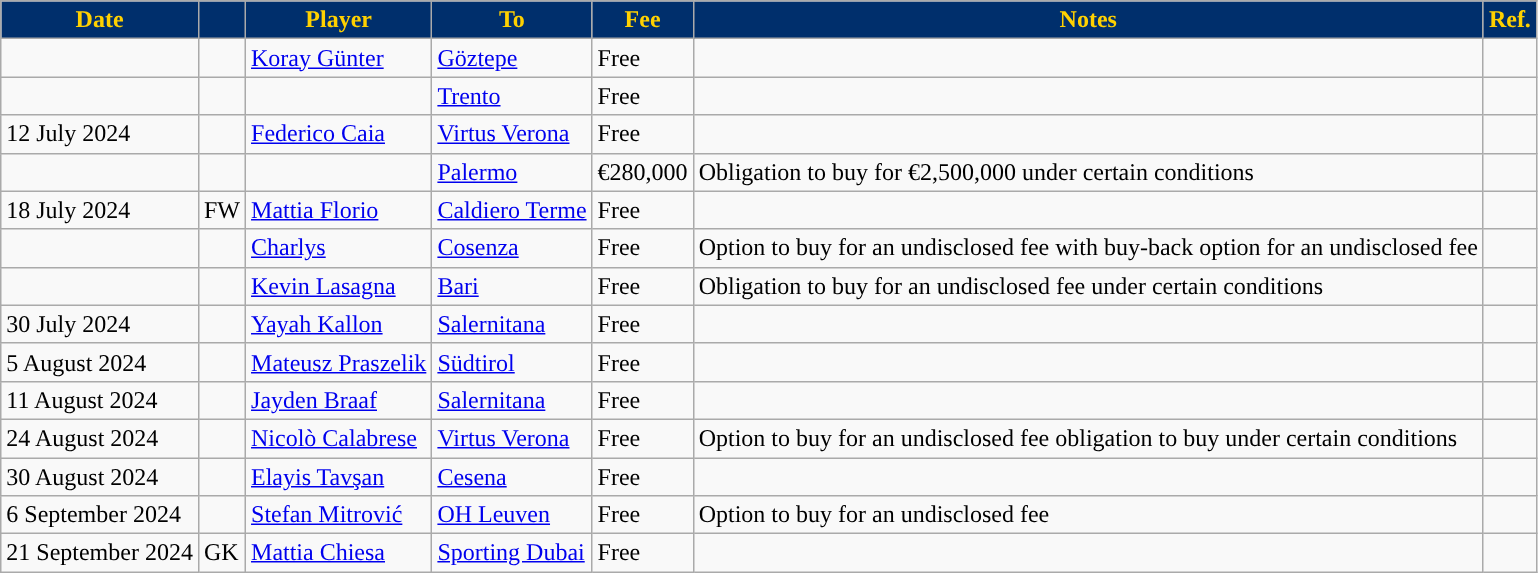<table class="wikitable plainrowheaders">
<tr>
<th style="background:#002F6C;color:#FFD100">Date</th>
<th style="background:#002F6C;color:#FFD100"></th>
<th style="background:#002F6C;color:#FFD100">Player</th>
<th style="background:#002F6C;color:#FFD100">To</th>
<th style="background:#002F6C;color:#FFD100">Fee</th>
<th style="background:#002F6C;color:#FFD100">Notes</th>
<th style="background:#002F6C;color:#FFD100">Ref.</th>
</tr>
<tr>
<td></td>
<td align="center"></td>
<td> <a href='#'>Koray Günter</a></td>
<td> <a href='#'>Göztepe</a></td>
<td>Free</td>
<td></td>
<td></td>
</tr>
<tr>
<td></td>
<td></td>
<td> </td>
<td> <a href='#'>Trento</a></td>
<td>Free</td>
<td></td>
<td></td>
</tr>
<tr>
<td>12 July 2024</td>
<td></td>
<td> <a href='#'>Federico Caia</a></td>
<td> <a href='#'>Virtus Verona</a></td>
<td>Free</td>
<td></td>
<td></td>
</tr>
<tr>
<td></td>
<td></td>
<td></td>
<td> <a href='#'>Palermo</a></td>
<td>€280,000</td>
<td>Obligation to buy for €2,500,000 under certain conditions</td>
<td></td>
</tr>
<tr>
<td>18 July 2024</td>
<td>FW</td>
<td> <a href='#'>Mattia Florio</a></td>
<td> <a href='#'>Caldiero Terme</a></td>
<td>Free</td>
<td></td>
<td></td>
</tr>
<tr>
<td></td>
<td></td>
<td> <a href='#'>Charlys</a></td>
<td> <a href='#'>Cosenza</a></td>
<td>Free</td>
<td>Option to buy for an undisclosed fee with buy-back option for an undisclosed fee</td>
<td></td>
</tr>
<tr>
<td></td>
<td></td>
<td> <a href='#'>Kevin Lasagna</a></td>
<td> <a href='#'>Bari</a></td>
<td>Free</td>
<td>Obligation to buy for an undisclosed fee under certain conditions</td>
<td></td>
</tr>
<tr>
<td>30 July 2024</td>
<td></td>
<td> <a href='#'>Yayah Kallon</a></td>
<td> <a href='#'>Salernitana</a></td>
<td>Free</td>
<td></td>
<td></td>
</tr>
<tr>
<td>5 August 2024</td>
<td></td>
<td> <a href='#'>Mateusz Praszelik</a></td>
<td> <a href='#'>Südtirol</a></td>
<td>Free</td>
<td></td>
<td></td>
</tr>
<tr>
<td>11 August 2024</td>
<td></td>
<td> <a href='#'>Jayden Braaf</a></td>
<td> <a href='#'>Salernitana</a></td>
<td>Free</td>
<td></td>
<td></td>
</tr>
<tr>
<td>24 August 2024</td>
<td></td>
<td> <a href='#'>Nicolò Calabrese</a></td>
<td> <a href='#'>Virtus Verona</a></td>
<td>Free</td>
<td>Option to buy for an undisclosed fee obligation to buy under certain conditions</td>
<td></td>
</tr>
<tr>
<td>30 August 2024</td>
<td></td>
<td> <a href='#'>Elayis Tavşan</a></td>
<td> <a href='#'>Cesena</a></td>
<td>Free</td>
<td></td>
<td></td>
</tr>
<tr>
<td>6 September 2024</td>
<td></td>
<td> <a href='#'>Stefan Mitrović</a></td>
<td> <a href='#'>OH Leuven</a></td>
<td>Free</td>
<td>Option to buy for an undisclosed fee</td>
<td></td>
</tr>
<tr>
<td>21 September 2024</td>
<td>GK</td>
<td> <a href='#'>Mattia Chiesa</a></td>
<td> <a href='#'>Sporting Dubai</a></td>
<td>Free</td>
<td></td>
<td></td>
</tr>
</table>
